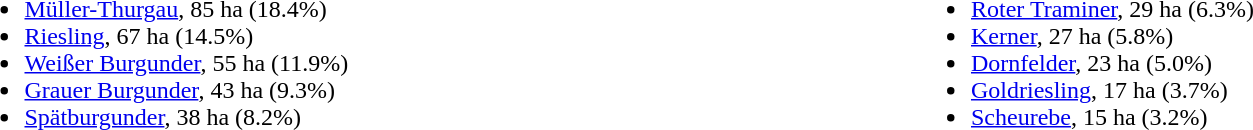<table border="0" width="100%">
<tr ---- valign="top">
<td width="50%"><br><ul><li><a href='#'>Müller-Thurgau</a>, 85 ha (18.4%)</li><li><a href='#'>Riesling</a>, 67 ha (14.5%)</li><li><a href='#'>Weißer Burgunder</a>, 55 ha (11.9%)</li><li><a href='#'>Grauer Burgunder</a>, 43 ha (9.3%)</li><li><a href='#'>Spätburgunder</a>, 38 ha (8.2%)</li></ul></td>
<td><br><ul><li><a href='#'>Roter Traminer</a>, 29 ha (6.3%)</li><li><a href='#'>Kerner</a>, 27 ha (5.8%)</li><li><a href='#'>Dornfelder</a>, 23 ha (5.0%)</li><li><a href='#'>Goldriesling</a>, 17 ha (3.7%)</li><li><a href='#'>Scheurebe</a>, 15 ha (3.2%)</li></ul></td>
</tr>
</table>
